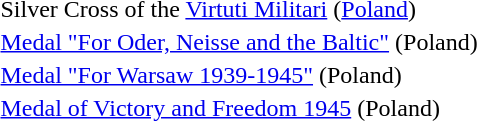<table>
<tr>
<td></td>
<td>Silver Cross of the <a href='#'>Virtuti Militari</a> (<a href='#'>Poland</a>)</td>
</tr>
<tr>
<td></td>
<td><a href='#'>Medal "For Oder, Neisse and the Baltic"</a> (Poland)</td>
</tr>
<tr>
<td></td>
<td><a href='#'>Medal "For Warsaw 1939-1945"</a> (Poland)</td>
</tr>
<tr>
<td></td>
<td><a href='#'>Medal of Victory and Freedom 1945</a> (Poland)</td>
</tr>
<tr>
</tr>
</table>
